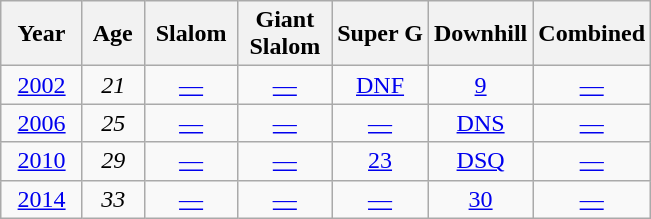<table class=wikitable style="text-align:center">
<tr>
<th>  Year  </th>
<th> Age </th>
<th> Slalom </th>
<th> Giant <br> Slalom </th>
<th>Super G</th>
<th>Downhill</th>
<th>Combined</th>
</tr>
<tr>
<td><a href='#'>2002</a></td>
<td><em>21</em></td>
<td><a href='#'>—</a></td>
<td><a href='#'>—</a></td>
<td><a href='#'>DNF</a></td>
<td><a href='#'>9</a></td>
<td><a href='#'>—</a></td>
</tr>
<tr>
<td><a href='#'>2006</a></td>
<td><em>25</em></td>
<td><a href='#'>—</a></td>
<td><a href='#'>—</a></td>
<td><a href='#'>—</a></td>
<td><a href='#'>DNS</a></td>
<td><a href='#'>—</a></td>
</tr>
<tr>
<td><a href='#'>2010</a></td>
<td><em>29</em></td>
<td><a href='#'>—</a></td>
<td><a href='#'>—</a></td>
<td><a href='#'>23</a></td>
<td><a href='#'>DSQ</a></td>
<td><a href='#'>—</a></td>
</tr>
<tr>
<td><a href='#'>2014</a></td>
<td><em>33</em></td>
<td><a href='#'>—</a></td>
<td><a href='#'>—</a></td>
<td><a href='#'>—</a></td>
<td><a href='#'>30</a></td>
<td><a href='#'>—</a></td>
</tr>
</table>
